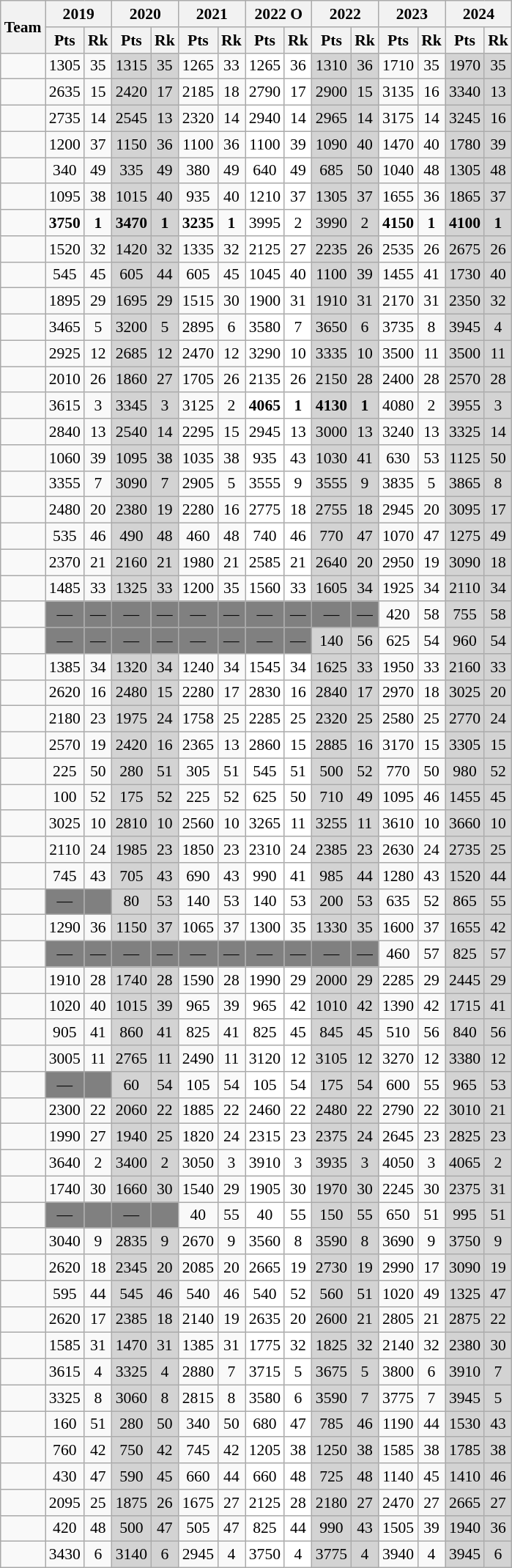<table class="wikitable sortable" style="font-size: 90%; text-align: center">
<tr>
<th rowspan=2>Team</th>
<th colspan=2>2019</th>
<th colspan=2>2020</th>
<th colspan=2>2021</th>
<th colspan=2>2022 O</th>
<th colspan=2>2022</th>
<th colspan=2>2023</th>
<th colspan=2>2024</th>
</tr>
<tr>
<th>Pts</th>
<th>Rk</th>
<th>Pts</th>
<th>Rk</th>
<th>Pts</th>
<th>Rk</th>
<th>Pts</th>
<th>Rk</th>
<th>Pts</th>
<th>Rk</th>
<th>Pts</th>
<th>Rk</th>
<th>Pts</th>
<th>Rk</th>
</tr>
<tr>
<td align=left></td>
<td>1305</td>
<td>35</td>
<td bgcolor="#D3D3D3">1315</td>
<td bgcolor="#D3D3D3">35</td>
<td>1265</td>
<td>33</td>
<td bgcolor="white">1265</td>
<td bgcolor="white">36</td>
<td bgcolor="#D3D3D3">1310</td>
<td bgcolor="#D3D3D3">36</td>
<td>1710</td>
<td>35</td>
<td bgcolor="#D3D3D3">1970</td>
<td bgcolor="#D3D3D3">35</td>
</tr>
<tr>
<td align=left></td>
<td>2635</td>
<td>15</td>
<td bgcolor="#D3D3D3">2420</td>
<td bgcolor="#D3D3D3">17</td>
<td>2185</td>
<td>18</td>
<td bgcolor="white">2790</td>
<td bgcolor="white">17</td>
<td bgcolor="#D3D3D3">2900</td>
<td bgcolor="#D3D3D3">15</td>
<td>3135</td>
<td>16</td>
<td bgcolor="#D3D3D3">3340</td>
<td bgcolor="#D3D3D3">13</td>
</tr>
<tr>
<td align=left></td>
<td>2735</td>
<td>14</td>
<td bgcolor="#D3D3D3">2545</td>
<td bgcolor="#D3D3D3">13</td>
<td>2320</td>
<td>14</td>
<td bgcolor="white">2940</td>
<td bgcolor="white">14</td>
<td bgcolor="#D3D3D3">2965</td>
<td bgcolor="#D3D3D3">14</td>
<td>3175</td>
<td>14</td>
<td bgcolor="#D3D3D3">3245</td>
<td bgcolor="#D3D3D3">16</td>
</tr>
<tr>
<td align=left></td>
<td>1200</td>
<td>37</td>
<td bgcolor="#D3D3D3">1150</td>
<td bgcolor="#D3D3D3">36</td>
<td>1100</td>
<td>36</td>
<td bgcolor="white">1100</td>
<td bgcolor="white">39</td>
<td bgcolor="#D3D3D3">1090</td>
<td bgcolor="#D3D3D3">40</td>
<td>1470</td>
<td>40</td>
<td bgcolor="#D3D3D3">1780</td>
<td bgcolor="#D3D3D3">39</td>
</tr>
<tr>
<td align=left></td>
<td>340</td>
<td>49</td>
<td bgcolor="#D3D3D3">335</td>
<td bgcolor="#D3D3D3">49</td>
<td>380</td>
<td>49</td>
<td bgcolor="white">640</td>
<td bgcolor="white">49</td>
<td bgcolor="#D3D3D3">685</td>
<td bgcolor="#D3D3D3">50</td>
<td>1040</td>
<td>48</td>
<td bgcolor="#D3D3D3">1305</td>
<td bgcolor="#D3D3D3">48</td>
</tr>
<tr>
<td align=left></td>
<td>1095</td>
<td>38</td>
<td bgcolor="#D3D3D3">1015</td>
<td bgcolor="#D3D3D3">40</td>
<td>935</td>
<td>40</td>
<td bgcolor="white">1210</td>
<td bgcolor="white">37</td>
<td bgcolor="#D3D3D3">1305</td>
<td bgcolor="#D3D3D3">37</td>
<td>1655</td>
<td>36</td>
<td bgcolor="#D3D3D3">1865</td>
<td bgcolor="#D3D3D3">37</td>
</tr>
<tr>
<td align=left></td>
<td><strong>3750</strong></td>
<td><strong>1</strong></td>
<td bgcolor="#D3D3D3"><strong>3470</strong></td>
<td bgcolor="#D3D3D3"><strong>1</strong></td>
<td><strong>3235</strong></td>
<td><strong>1</strong></td>
<td bgcolor="white">3995</td>
<td bgcolor="white">2</td>
<td bgcolor="#D3D3D3">3990</td>
<td bgcolor="#D3D3D3">2</td>
<td><strong>4150</strong></td>
<td><strong>1</strong></td>
<td bgcolor="#D3D3D3"><strong>4100</strong></td>
<td bgcolor="#D3D3D3"><strong>1</strong></td>
</tr>
<tr>
<td align=left></td>
<td>1520</td>
<td>32</td>
<td bgcolor="#D3D3D3">1420</td>
<td bgcolor="#D3D3D3">32</td>
<td>1335</td>
<td>32</td>
<td bgcolor="white">2125</td>
<td bgcolor="white">27</td>
<td bgcolor="#D3D3D3">2235</td>
<td bgcolor="#D3D3D3">26</td>
<td>2535</td>
<td>26</td>
<td bgcolor="#D3D3D3">2675</td>
<td bgcolor="#D3D3D3">26</td>
</tr>
<tr>
<td align=left></td>
<td>545</td>
<td>45</td>
<td bgcolor="#D3D3D3">605</td>
<td bgcolor="#D3D3D3">44</td>
<td>605</td>
<td>45</td>
<td bgcolor="white">1045</td>
<td bgcolor="white">40</td>
<td bgcolor="#D3D3D3">1100</td>
<td bgcolor="#D3D3D3">39</td>
<td>1455</td>
<td>41</td>
<td bgcolor="#D3D3D3">1730</td>
<td bgcolor="#D3D3D3">40</td>
</tr>
<tr>
<td align=left></td>
<td>1895</td>
<td>29</td>
<td bgcolor="#D3D3D3">1695</td>
<td bgcolor="#D3D3D3">29</td>
<td>1515</td>
<td>30</td>
<td bgcolor="white">1900</td>
<td bgcolor="white">31</td>
<td bgcolor="#D3D3D3">1910</td>
<td bgcolor="#D3D3D3">31</td>
<td>2170</td>
<td>31</td>
<td bgcolor="#D3D3D3">2350</td>
<td bgcolor="#D3D3D3">32</td>
</tr>
<tr>
<td align=left></td>
<td>3465</td>
<td>5</td>
<td bgcolor="#D3D3D3">3200</td>
<td bgcolor="#D3D3D3">5</td>
<td>2895</td>
<td>6</td>
<td bgcolor="white">3580</td>
<td bgcolor="white">7</td>
<td bgcolor="#D3D3D3">3650</td>
<td bgcolor="#D3D3D3">6</td>
<td>3735</td>
<td>8</td>
<td bgcolor="#D3D3D3">3945</td>
<td bgcolor="#D3D3D3">4</td>
</tr>
<tr>
<td align=left></td>
<td>2925</td>
<td>12</td>
<td bgcolor="#D3D3D3">2685</td>
<td bgcolor="#D3D3D3">12</td>
<td>2470</td>
<td>12</td>
<td bgcolor="white">3290</td>
<td bgcolor="white">10</td>
<td bgcolor="#D3D3D3">3335</td>
<td bgcolor="#D3D3D3">10</td>
<td>3500</td>
<td>11</td>
<td bgcolor="#D3D3D3">3500</td>
<td bgcolor="#D3D3D3">11</td>
</tr>
<tr>
<td align=left></td>
<td>2010</td>
<td>26</td>
<td bgcolor="#D3D3D3">1860</td>
<td bgcolor="#D3D3D3">27</td>
<td>1705</td>
<td>26</td>
<td bgcolor="white">2135</td>
<td bgcolor="white">26</td>
<td bgcolor="#D3D3D3">2150</td>
<td bgcolor="#D3D3D3">28</td>
<td>2400</td>
<td>28</td>
<td bgcolor="#D3D3D3">2570</td>
<td bgcolor="#D3D3D3">28</td>
</tr>
<tr>
<td align=left></td>
<td>3615</td>
<td>3</td>
<td bgcolor="#D3D3D3">3345</td>
<td bgcolor="#D3D3D3">3</td>
<td>3125</td>
<td>2</td>
<td bgcolor="white"><strong>4065</strong></td>
<td bgcolor="white"><strong>1</strong></td>
<td bgcolor="#D3D3D3"><strong>4130</strong></td>
<td bgcolor="#D3D3D3"><strong>1</strong></td>
<td>4080</td>
<td>2</td>
<td bgcolor="#D3D3D3">3955</td>
<td bgcolor="#D3D3D3">3</td>
</tr>
<tr>
<td align=left></td>
<td>2840</td>
<td>13</td>
<td bgcolor="#D3D3D3">2540</td>
<td bgcolor="#D3D3D3">14</td>
<td>2295</td>
<td>15</td>
<td bgcolor="white">2945</td>
<td bgcolor="white">13</td>
<td bgcolor="#D3D3D3">3000</td>
<td bgcolor="#D3D3D3">13</td>
<td>3240</td>
<td>13</td>
<td bgcolor="#D3D3D3">3325</td>
<td bgcolor="#D3D3D3">14</td>
</tr>
<tr>
<td align=left></td>
<td>1060</td>
<td>39</td>
<td bgcolor="#D3D3D3">1095</td>
<td bgcolor="#D3D3D3">38</td>
<td>1035</td>
<td>38</td>
<td bgcolor="white">935</td>
<td bgcolor="white">43</td>
<td bgcolor="#D3D3D3">1030</td>
<td bgcolor="#D3D3D3">41</td>
<td>630</td>
<td>53</td>
<td bgcolor="#D3D3D3">1125</td>
<td bgcolor="#D3D3D3">50</td>
</tr>
<tr>
<td align=left></td>
<td>3355</td>
<td>7</td>
<td bgcolor="#D3D3D3">3090</td>
<td bgcolor="#D3D3D3">7</td>
<td>2905</td>
<td>5</td>
<td bgcolor="white">3555</td>
<td bgcolor="white">9</td>
<td bgcolor="#D3D3D3">3555</td>
<td bgcolor="#D3D3D3">9</td>
<td>3835</td>
<td>5</td>
<td bgcolor="#D3D3D3">3865</td>
<td bgcolor="#D3D3D3">8</td>
</tr>
<tr>
<td align=left></td>
<td>2480</td>
<td>20</td>
<td bgcolor="#D3D3D3">2380</td>
<td bgcolor="#D3D3D3">19</td>
<td>2280</td>
<td>16</td>
<td bgcolor="white">2775</td>
<td bgcolor="white">18</td>
<td bgcolor="#D3D3D3">2755</td>
<td bgcolor="#D3D3D3">18</td>
<td>2945</td>
<td>20</td>
<td bgcolor="#D3D3D3">3095</td>
<td bgcolor="#D3D3D3">17</td>
</tr>
<tr>
<td align=left></td>
<td>535</td>
<td>46</td>
<td bgcolor="#D3D3D3">490</td>
<td bgcolor="#D3D3D3">48</td>
<td>460</td>
<td>48</td>
<td bgcolor="white">740</td>
<td bgcolor="white">46</td>
<td bgcolor="#D3D3D3">770</td>
<td bgcolor="#D3D3D3">47</td>
<td>1070</td>
<td>47</td>
<td bgcolor="#D3D3D3">1275</td>
<td bgcolor="#D3D3D3">49</td>
</tr>
<tr>
<td align=left></td>
<td>2370</td>
<td>21</td>
<td bgcolor="#D3D3D3">2160</td>
<td bgcolor="#D3D3D3">21</td>
<td>1980</td>
<td>21</td>
<td bgcolor="white">2585</td>
<td bgcolor="white">21</td>
<td bgcolor="#D3D3D3">2640</td>
<td bgcolor="#D3D3D3">20</td>
<td>2950</td>
<td>19</td>
<td bgcolor="#D3D3D3">3090</td>
<td bgcolor="#D3D3D3">18</td>
</tr>
<tr>
<td align=left></td>
<td>1485</td>
<td>33</td>
<td bgcolor="#D3D3D3">1325</td>
<td bgcolor="#D3D3D3">33</td>
<td>1200</td>
<td>35</td>
<td bgcolor="white">1560</td>
<td bgcolor="white">33</td>
<td bgcolor="#D3D3D3">1605</td>
<td bgcolor="#D3D3D3">34</td>
<td>1925</td>
<td>34</td>
<td bgcolor="#D3D3D3">2110</td>
<td bgcolor="#D3D3D3">34</td>
</tr>
<tr>
<td align=left></td>
<td bgcolor=gray>—</td>
<td bgcolor=gray>—</td>
<td bgcolor=gray>—</td>
<td bgcolor=gray>—</td>
<td bgcolor=gray>—</td>
<td bgcolor=gray>—</td>
<td bgcolor=gray>—</td>
<td bgcolor=gray>—</td>
<td bgcolor=gray>—</td>
<td bgcolor=gray>—</td>
<td>420</td>
<td>58</td>
<td bgcolor="#D3D3D3">755</td>
<td bgcolor="#D3D3D3">58</td>
</tr>
<tr>
<td align=left></td>
<td bgcolor=gray>—</td>
<td bgcolor=gray>—</td>
<td bgcolor=gray>—</td>
<td bgcolor=gray>—</td>
<td bgcolor=gray>—</td>
<td bgcolor=gray>—</td>
<td bgcolor=gray>—</td>
<td bgcolor=gray>—</td>
<td bgcolor="#D3D3D3">140</td>
<td bgcolor="#D3D3D3">56</td>
<td>625</td>
<td>54</td>
<td bgcolor="#D3D3D3">960</td>
<td bgcolor="#D3D3D3">54</td>
</tr>
<tr>
<td align=left></td>
<td>1385</td>
<td>34</td>
<td bgcolor="#D3D3D3">1320</td>
<td bgcolor="#D3D3D3">34</td>
<td>1240</td>
<td>34</td>
<td bgcolor="white">1545</td>
<td bgcolor="white">34</td>
<td bgcolor="#D3D3D3">1625</td>
<td bgcolor="#D3D3D3">33</td>
<td>1950</td>
<td>33</td>
<td bgcolor="#D3D3D3">2160</td>
<td bgcolor="#D3D3D3">33</td>
</tr>
<tr>
<td align=left></td>
<td>2620</td>
<td>16</td>
<td bgcolor="#D3D3D3">2480</td>
<td bgcolor="#D3D3D3">15</td>
<td>2280</td>
<td>17</td>
<td bgcolor="white">2830</td>
<td bgcolor="white">16</td>
<td bgcolor="#D3D3D3">2840</td>
<td bgcolor="#D3D3D3">17</td>
<td>2970</td>
<td>18</td>
<td bgcolor="#D3D3D3">3025</td>
<td bgcolor="#D3D3D3">20</td>
</tr>
<tr>
<td align=left></td>
<td>2180</td>
<td>23</td>
<td bgcolor="#D3D3D3">1975</td>
<td bgcolor="#D3D3D3">24</td>
<td>1758</td>
<td>25</td>
<td bgcolor="white">2285</td>
<td bgcolor="white">25</td>
<td bgcolor="#D3D3D3">2320</td>
<td bgcolor="#D3D3D3">25</td>
<td>2580</td>
<td>25</td>
<td bgcolor="#D3D3D3">2770</td>
<td bgcolor="#D3D3D3">24</td>
</tr>
<tr>
<td align=left></td>
<td>2570</td>
<td>19</td>
<td bgcolor="#D3D3D3">2420</td>
<td bgcolor="#D3D3D3">16</td>
<td>2365</td>
<td>13</td>
<td bgcolor="white">2860</td>
<td bgcolor="white">15</td>
<td bgcolor="#D3D3D3">2885</td>
<td bgcolor="#D3D3D3">16</td>
<td>3170</td>
<td>15</td>
<td bgcolor="#D3D3D3">3305</td>
<td bgcolor="#D3D3D3">15</td>
</tr>
<tr>
<td align=left></td>
<td>225</td>
<td>50</td>
<td bgcolor="#D3D3D3">280</td>
<td bgcolor="#D3D3D3">51</td>
<td>305</td>
<td>51</td>
<td bgcolor="white">545</td>
<td bgcolor="white">51</td>
<td bgcolor="#D3D3D3">500</td>
<td bgcolor="#D3D3D3">52</td>
<td>770</td>
<td>50</td>
<td bgcolor="#D3D3D3">980</td>
<td bgcolor="#D3D3D3">52</td>
</tr>
<tr>
<td align=left></td>
<td>100</td>
<td>52</td>
<td bgcolor="#D3D3D3">175</td>
<td bgcolor="#D3D3D3">52</td>
<td>225</td>
<td>52</td>
<td bgcolor="white">625</td>
<td bgcolor="white">50</td>
<td bgcolor="#D3D3D3">710</td>
<td bgcolor="#D3D3D3">49</td>
<td>1095</td>
<td>46</td>
<td bgcolor="#D3D3D3">1455</td>
<td bgcolor="#D3D3D3">45</td>
</tr>
<tr>
<td align=left></td>
<td>3025</td>
<td>10</td>
<td bgcolor="#D3D3D3">2810</td>
<td bgcolor="#D3D3D3">10</td>
<td>2560</td>
<td>10</td>
<td bgcolor="white">3265</td>
<td bgcolor="white">11</td>
<td bgcolor="#D3D3D3">3255</td>
<td bgcolor="#D3D3D3">11</td>
<td>3610</td>
<td>10</td>
<td bgcolor="#D3D3D3">3660</td>
<td bgcolor="#D3D3D3">10</td>
</tr>
<tr>
<td align=left></td>
<td>2110</td>
<td>24</td>
<td bgcolor="#D3D3D3">1985</td>
<td bgcolor="#D3D3D3">23</td>
<td>1850</td>
<td>23</td>
<td bgcolor="white">2310</td>
<td bgcolor="white">24</td>
<td bgcolor="#D3D3D3">2385</td>
<td bgcolor="#D3D3D3">23</td>
<td>2630</td>
<td>24</td>
<td bgcolor="#D3D3D3">2735</td>
<td bgcolor="#D3D3D3">25</td>
</tr>
<tr>
<td align=left></td>
<td>745</td>
<td>43</td>
<td bgcolor="#D3D3D3">705</td>
<td bgcolor="#D3D3D3">43</td>
<td>690</td>
<td>43</td>
<td bgcolor="white">990</td>
<td bgcolor="white">41</td>
<td bgcolor="#D3D3D3">985</td>
<td bgcolor="#D3D3D3">44</td>
<td>1280</td>
<td>43</td>
<td bgcolor="#D3D3D3">1520</td>
<td bgcolor="#D3D3D3">44</td>
</tr>
<tr>
<td align=left></td>
<td bgcolor=gray>—</td>
<td bgcolor=gray></td>
<td bgcolor="#D3D3D3">80</td>
<td bgcolor="#D3D3D3">53</td>
<td>140</td>
<td>53</td>
<td bgcolor="white">140</td>
<td bgcolor="white">53</td>
<td bgcolor="#D3D3D3">200</td>
<td bgcolor="#D3D3D3">53</td>
<td>635</td>
<td>52</td>
<td bgcolor="#D3D3D3">865</td>
<td bgcolor="#D3D3D3">55</td>
</tr>
<tr>
<td align=left></td>
<td>1290</td>
<td>36</td>
<td bgcolor="#D3D3D3">1150</td>
<td bgcolor="#D3D3D3">37</td>
<td>1065</td>
<td>37</td>
<td bgcolor="white">1300</td>
<td bgcolor="white">35</td>
<td bgcolor="#D3D3D3">1330</td>
<td bgcolor="#D3D3D3">35</td>
<td>1600</td>
<td>37</td>
<td bgcolor="#D3D3D3">1655</td>
<td bgcolor="#D3D3D3">42</td>
</tr>
<tr>
<td align=left></td>
<td bgcolor=gray>—</td>
<td bgcolor=gray>—</td>
<td bgcolor=gray>—</td>
<td bgcolor=gray>—</td>
<td bgcolor=gray>—</td>
<td bgcolor=gray>—</td>
<td bgcolor=gray>—</td>
<td bgcolor=gray>—</td>
<td bgcolor=gray>—</td>
<td bgcolor=gray>—</td>
<td>460</td>
<td>57</td>
<td bgcolor="#D3D3D3">825</td>
<td bgcolor="#D3D3D3">57</td>
</tr>
<tr>
<td align=left></td>
<td>1910</td>
<td>28</td>
<td bgcolor="#D3D3D3">1740</td>
<td bgcolor="#D3D3D3">28</td>
<td>1590</td>
<td>28</td>
<td bgcolor="white">1990</td>
<td bgcolor="white">29</td>
<td bgcolor="#D3D3D3">2000</td>
<td bgcolor="#D3D3D3">29</td>
<td>2285</td>
<td>29</td>
<td bgcolor="#D3D3D3">2445</td>
<td bgcolor="#D3D3D3">29</td>
</tr>
<tr>
<td align=left></td>
<td>1020</td>
<td>40</td>
<td bgcolor="#D3D3D3">1015</td>
<td bgcolor="#D3D3D3">39</td>
<td>965</td>
<td>39</td>
<td bgcolor="white">965</td>
<td bgcolor="white">42</td>
<td bgcolor="#D3D3D3">1010</td>
<td bgcolor="#D3D3D3">42</td>
<td>1390</td>
<td>42</td>
<td bgcolor="#D3D3D3">1715</td>
<td bgcolor="#D3D3D3">41</td>
</tr>
<tr>
<td align=left></td>
<td>905</td>
<td>41</td>
<td bgcolor="#D3D3D3">860</td>
<td bgcolor="#D3D3D3">41</td>
<td>825</td>
<td>41</td>
<td bgcolor="white">825</td>
<td bgcolor="white">45</td>
<td bgcolor="#D3D3D3">845</td>
<td bgcolor="#D3D3D3">45</td>
<td>510</td>
<td>56</td>
<td bgcolor="#D3D3D3">840</td>
<td bgcolor="#D3D3D3">56</td>
</tr>
<tr>
<td align=left></td>
<td>3005</td>
<td>11</td>
<td bgcolor="#D3D3D3">2765</td>
<td bgcolor="#D3D3D3">11</td>
<td>2490</td>
<td>11</td>
<td bgcolor="white">3120</td>
<td bgcolor="white">12</td>
<td bgcolor="#D3D3D3">3105</td>
<td bgcolor="#D3D3D3">12</td>
<td>3270</td>
<td>12</td>
<td bgcolor="#D3D3D3">3380</td>
<td bgcolor="#D3D3D3">12</td>
</tr>
<tr>
<td align=left></td>
<td bgcolor=gray>—</td>
<td bgcolor=gray></td>
<td bgcolor="#D3D3D3">60</td>
<td bgcolor="#D3D3D3">54</td>
<td>105</td>
<td>54</td>
<td bgcolor="white">105</td>
<td bgcolor="white">54</td>
<td bgcolor="#D3D3D3">175</td>
<td bgcolor="#D3D3D3">54</td>
<td>600</td>
<td>55</td>
<td bgcolor="#D3D3D3">965</td>
<td bgcolor="#D3D3D3">53</td>
</tr>
<tr>
<td align=left></td>
<td>2300</td>
<td>22</td>
<td bgcolor="#D3D3D3">2060</td>
<td bgcolor="#D3D3D3">22</td>
<td>1885</td>
<td>22</td>
<td bgcolor="white">2460</td>
<td bgcolor="white">22</td>
<td bgcolor="#D3D3D3">2480</td>
<td bgcolor="#D3D3D3">22</td>
<td>2790</td>
<td>22</td>
<td bgcolor="#D3D3D3">3010</td>
<td bgcolor="#D3D3D3">21</td>
</tr>
<tr>
<td align=left></td>
<td>1990</td>
<td>27</td>
<td bgcolor="#D3D3D3">1940</td>
<td bgcolor="#D3D3D3">25</td>
<td>1820</td>
<td>24</td>
<td bgcolor="white">2315</td>
<td bgcolor="white">23</td>
<td bgcolor="#D3D3D3">2375</td>
<td bgcolor="#D3D3D3">24</td>
<td>2645</td>
<td>23</td>
<td bgcolor="#D3D3D3">2825</td>
<td bgcolor="#D3D3D3">23</td>
</tr>
<tr>
<td align=left></td>
<td>3640</td>
<td>2</td>
<td bgcolor="#D3D3D3">3400</td>
<td bgcolor="#D3D3D3">2</td>
<td>3050</td>
<td>3</td>
<td bgcolor="white">3910</td>
<td bgcolor="white">3</td>
<td bgcolor="#D3D3D3">3935</td>
<td bgcolor="#D3D3D3">3</td>
<td>4050</td>
<td>3</td>
<td bgcolor="#D3D3D3">4065</td>
<td bgcolor="#D3D3D3">2</td>
</tr>
<tr>
<td align=left></td>
<td>1740</td>
<td>30</td>
<td bgcolor="#D3D3D3">1660</td>
<td bgcolor="#D3D3D3">30</td>
<td>1540</td>
<td>29</td>
<td bgcolor="white">1905</td>
<td bgcolor="white">30</td>
<td bgcolor="#D3D3D3">1970</td>
<td bgcolor="#D3D3D3">30</td>
<td>2245</td>
<td>30</td>
<td bgcolor="#D3D3D3">2375</td>
<td bgcolor="#D3D3D3">31</td>
</tr>
<tr>
<td align=left></td>
<td bgcolor=gray>—</td>
<td bgcolor=gray></td>
<td bgcolor=gray>—</td>
<td bgcolor=gray></td>
<td>40</td>
<td>55</td>
<td bgcolor="white">40</td>
<td bgcolor="white">55</td>
<td bgcolor="#D3D3D3">150</td>
<td bgcolor="#D3D3D3">55</td>
<td>650</td>
<td>51</td>
<td bgcolor="#D3D3D3">995</td>
<td bgcolor="#D3D3D3">51</td>
</tr>
<tr>
<td align=left></td>
<td>3040</td>
<td>9</td>
<td bgcolor="#D3D3D3">2835</td>
<td bgcolor="#D3D3D3">9</td>
<td>2670</td>
<td>9</td>
<td bgcolor="white">3560</td>
<td bgcolor="white">8</td>
<td bgcolor="#D3D3D3">3590</td>
<td bgcolor="#D3D3D3">8</td>
<td>3690</td>
<td>9</td>
<td bgcolor="#D3D3D3">3750</td>
<td bgcolor="#D3D3D3">9</td>
</tr>
<tr>
<td align=left></td>
<td>2620</td>
<td>18</td>
<td bgcolor="#D3D3D3">2345</td>
<td bgcolor="#D3D3D3">20</td>
<td>2085</td>
<td>20</td>
<td bgcolor="white">2665</td>
<td bgcolor="white">19</td>
<td bgcolor="#D3D3D3">2730</td>
<td bgcolor="#D3D3D3">19</td>
<td>2990</td>
<td>17</td>
<td bgcolor="#D3D3D3">3090</td>
<td bgcolor="#D3D3D3">19</td>
</tr>
<tr>
<td align=left></td>
<td>595</td>
<td>44</td>
<td bgcolor="#D3D3D3">545</td>
<td bgcolor="#D3D3D3">46</td>
<td>540</td>
<td>46</td>
<td bgcolor="white">540</td>
<td bgcolor="white">52</td>
<td bgcolor="#D3D3D3">560</td>
<td bgcolor="#D3D3D3">51</td>
<td>1020</td>
<td>49</td>
<td bgcolor="#D3D3D3">1325</td>
<td bgcolor="#D3D3D3">47</td>
</tr>
<tr>
<td align=left></td>
<td>2620</td>
<td>17</td>
<td bgcolor="#D3D3D3">2385</td>
<td bgcolor="#D3D3D3">18</td>
<td>2140</td>
<td>19</td>
<td bgcolor="white">2635</td>
<td bgcolor="white">20</td>
<td bgcolor="#D3D3D3">2600</td>
<td bgcolor="#D3D3D3">21</td>
<td>2805</td>
<td>21</td>
<td bgcolor="#D3D3D3">2875</td>
<td bgcolor="#D3D3D3">22</td>
</tr>
<tr>
<td align=left></td>
<td>1585</td>
<td>31</td>
<td bgcolor="#D3D3D3">1470</td>
<td bgcolor="#D3D3D3">31</td>
<td>1385</td>
<td>31</td>
<td bgcolor="white">1775</td>
<td bgcolor="white">32</td>
<td bgcolor="#D3D3D3">1825</td>
<td bgcolor="#D3D3D3">32</td>
<td>2140</td>
<td>32</td>
<td bgcolor="#D3D3D3">2380</td>
<td bgcolor="#D3D3D3">30</td>
</tr>
<tr>
<td align=left></td>
<td>3615</td>
<td>4</td>
<td bgcolor="#D3D3D3">3325</td>
<td bgcolor="#D3D3D3">4</td>
<td>2880</td>
<td>7</td>
<td bgcolor="white">3715</td>
<td bgcolor="white">5</td>
<td bgcolor="#D3D3D3">3675</td>
<td bgcolor="#D3D3D3">5</td>
<td>3800</td>
<td>6</td>
<td bgcolor="#D3D3D3">3910</td>
<td bgcolor="#D3D3D3">7</td>
</tr>
<tr>
<td align=left></td>
<td>3325</td>
<td>8</td>
<td bgcolor="#D3D3D3">3060</td>
<td bgcolor="#D3D3D3">8</td>
<td>2815</td>
<td>8</td>
<td bgcolor="white">3580</td>
<td bgcolor="white">6</td>
<td bgcolor="#D3D3D3">3590</td>
<td bgcolor="#D3D3D3">7</td>
<td>3775</td>
<td>7</td>
<td bgcolor="#D3D3D3">3945</td>
<td bgcolor="#D3D3D3">5</td>
</tr>
<tr>
<td align=left></td>
<td>160</td>
<td>51</td>
<td bgcolor="#D3D3D3">280</td>
<td bgcolor="#D3D3D3">50</td>
<td>340</td>
<td>50</td>
<td bgcolor="white">680</td>
<td bgcolor="white">47</td>
<td bgcolor="#D3D3D3">785</td>
<td bgcolor="#D3D3D3">46</td>
<td>1190</td>
<td>44</td>
<td bgcolor="#D3D3D3">1530</td>
<td bgcolor="#D3D3D3">43</td>
</tr>
<tr>
<td align=left></td>
<td>760</td>
<td>42</td>
<td bgcolor="#D3D3D3">750</td>
<td bgcolor="#D3D3D3">42</td>
<td>745</td>
<td>42</td>
<td bgcolor="white">1205</td>
<td bgcolor="white">38</td>
<td bgcolor="#D3D3D3">1250</td>
<td bgcolor="#D3D3D3">38</td>
<td>1585</td>
<td>38</td>
<td bgcolor="#D3D3D3">1785</td>
<td bgcolor="#D3D3D3">38</td>
</tr>
<tr>
<td align=left></td>
<td>430</td>
<td>47</td>
<td bgcolor="#D3D3D3">590</td>
<td bgcolor="#D3D3D3">45</td>
<td>660</td>
<td>44</td>
<td bgcolor="white">660</td>
<td bgcolor="white">48</td>
<td bgcolor="#D3D3D3">725</td>
<td bgcolor="#D3D3D3">48</td>
<td>1140</td>
<td>45</td>
<td bgcolor="#D3D3D3">1410</td>
<td bgcolor="#D3D3D3">46</td>
</tr>
<tr>
<td align=left></td>
<td>2095</td>
<td>25</td>
<td bgcolor="#D3D3D3">1875</td>
<td bgcolor="#D3D3D3">26</td>
<td>1675</td>
<td>27</td>
<td bgcolor="white">2125</td>
<td bgcolor="white">28</td>
<td bgcolor="#D3D3D3">2180</td>
<td bgcolor="#D3D3D3">27</td>
<td>2470</td>
<td>27</td>
<td bgcolor="#D3D3D3">2665</td>
<td bgcolor="#D3D3D3">27</td>
</tr>
<tr>
<td align=left></td>
<td>420</td>
<td>48</td>
<td bgcolor="#D3D3D3">500</td>
<td bgcolor="#D3D3D3">47</td>
<td>505</td>
<td>47</td>
<td bgcolor="white">825</td>
<td bgcolor="white">44</td>
<td bgcolor="#D3D3D3">990</td>
<td bgcolor="#D3D3D3">43</td>
<td>1505</td>
<td>39</td>
<td bgcolor="#D3D3D3">1940</td>
<td bgcolor="#D3D3D3">36</td>
</tr>
<tr>
<td align=left></td>
<td>3430</td>
<td>6</td>
<td bgcolor="#D3D3D3">3140</td>
<td bgcolor="#D3D3D3">6</td>
<td>2945</td>
<td>4</td>
<td bgcolor="white">3750</td>
<td bgcolor="white">4</td>
<td bgcolor="#D3D3D3">3775</td>
<td bgcolor="#D3D3D3">4</td>
<td>3940</td>
<td>4</td>
<td bgcolor="#D3D3D3">3945</td>
<td bgcolor="#D3D3D3">6</td>
</tr>
</table>
